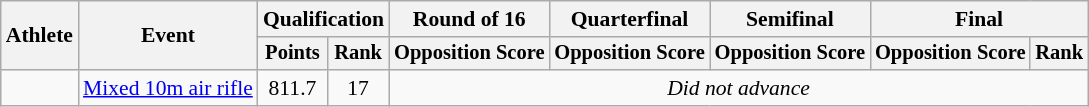<table class="wikitable" style="text-align:center; font-size:90%">
<tr>
<th rowspan="2">Athlete</th>
<th rowspan="2">Event</th>
<th colspan="2">Qualification</th>
<th>Round of 16</th>
<th>Quarterfinal</th>
<th>Semifinal</th>
<th colspan="2">Final</th>
</tr>
<tr style="font-size:95%">
<th>Points</th>
<th>Rank</th>
<th>Opposition Score</th>
<th>Opposition Score</th>
<th>Opposition Score</th>
<th>Opposition Score</th>
<th>Rank</th>
</tr>
<tr>
<td align=left><br></td>
<td align=left><a href='#'>Mixed 10m air rifle</a></td>
<td>811.7</td>
<td>17</td>
<td Colspan=5><em>Did not advance</em></td>
</tr>
</table>
